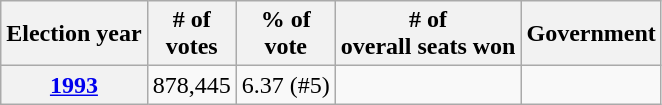<table class=wikitable>
<tr>
<th>Election year</th>
<th># of<br>votes</th>
<th>% of<br>vote</th>
<th># of<br>overall seats won</th>
<th>Government</th>
</tr>
<tr>
<th><a href='#'>1993</a></th>
<td>878,445</td>
<td>6.37 (#5)</td>
<td></td>
<td></td>
</tr>
</table>
